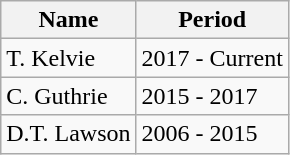<table class="wikitable">
<tr>
<th>Name</th>
<th>Period</th>
</tr>
<tr>
<td>T. Kelvie</td>
<td>2017 - Current</td>
</tr>
<tr>
<td>C. Guthrie</td>
<td>2015 - 2017</td>
</tr>
<tr>
<td>D.T. Lawson</td>
<td>2006 - 2015</td>
</tr>
</table>
